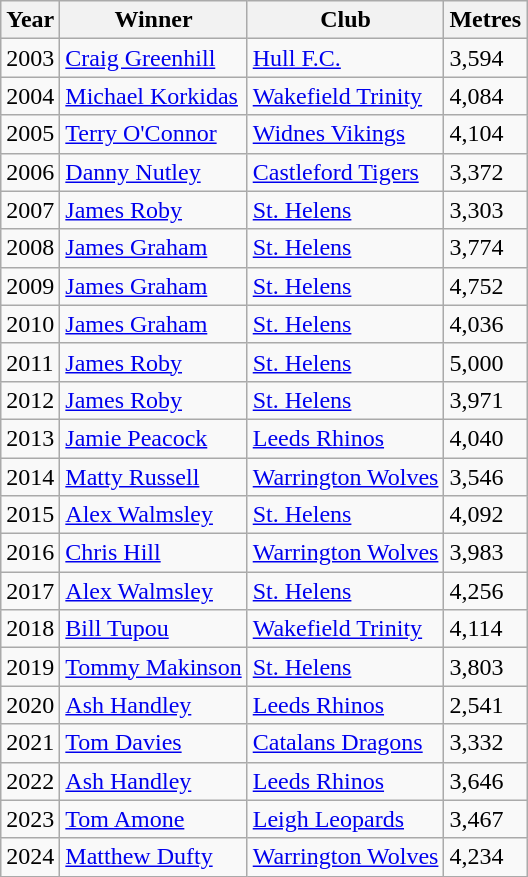<table class="wikitable">
<tr>
<th>Year</th>
<th>Winner</th>
<th>Club</th>
<th>Metres</th>
</tr>
<tr>
<td>2003</td>
<td> <a href='#'>Craig Greenhill</a></td>
<td> <a href='#'>Hull F.C.</a></td>
<td>3,594</td>
</tr>
<tr>
<td>2004</td>
<td> <a href='#'>Michael Korkidas</a></td>
<td> <a href='#'>Wakefield Trinity</a></td>
<td>4,084</td>
</tr>
<tr>
<td>2005</td>
<td> <a href='#'>Terry O'Connor</a></td>
<td> <a href='#'>Widnes Vikings</a></td>
<td>4,104</td>
</tr>
<tr>
<td>2006</td>
<td> <a href='#'>Danny Nutley</a></td>
<td> <a href='#'>Castleford Tigers</a></td>
<td>3,372</td>
</tr>
<tr>
<td>2007</td>
<td> <a href='#'>James Roby</a></td>
<td> <a href='#'>St. Helens</a></td>
<td>3,303</td>
</tr>
<tr>
<td>2008</td>
<td> <a href='#'>James Graham</a></td>
<td> <a href='#'>St. Helens</a></td>
<td>3,774</td>
</tr>
<tr>
<td>2009</td>
<td> <a href='#'>James Graham</a></td>
<td> <a href='#'>St. Helens</a></td>
<td>4,752</td>
</tr>
<tr>
<td>2010</td>
<td> <a href='#'>James Graham</a></td>
<td> <a href='#'>St. Helens</a></td>
<td>4,036</td>
</tr>
<tr>
<td>2011</td>
<td> <a href='#'>James Roby</a></td>
<td> <a href='#'>St. Helens</a></td>
<td>5,000</td>
</tr>
<tr>
<td>2012</td>
<td> <a href='#'>James Roby</a></td>
<td> <a href='#'>St. Helens</a></td>
<td>3,971</td>
</tr>
<tr>
<td>2013</td>
<td> <a href='#'>Jamie Peacock</a></td>
<td> <a href='#'>Leeds Rhinos</a></td>
<td>4,040</td>
</tr>
<tr>
<td>2014</td>
<td> <a href='#'>Matty Russell</a></td>
<td> <a href='#'>Warrington Wolves</a></td>
<td>3,546</td>
</tr>
<tr>
<td>2015</td>
<td> <a href='#'>Alex Walmsley</a></td>
<td> <a href='#'>St. Helens</a></td>
<td>4,092</td>
</tr>
<tr>
<td>2016</td>
<td> <a href='#'>Chris Hill</a></td>
<td> <a href='#'>Warrington Wolves</a></td>
<td>3,983</td>
</tr>
<tr>
<td>2017</td>
<td> <a href='#'>Alex Walmsley</a></td>
<td> <a href='#'>St. Helens</a></td>
<td>4,256</td>
</tr>
<tr>
<td>2018</td>
<td> <a href='#'>Bill Tupou</a></td>
<td> <a href='#'>Wakefield Trinity</a></td>
<td>4,114</td>
</tr>
<tr>
<td>2019</td>
<td> <a href='#'>Tommy Makinson</a></td>
<td> <a href='#'>St. Helens</a></td>
<td>3,803</td>
</tr>
<tr>
<td>2020</td>
<td> <a href='#'>Ash Handley</a></td>
<td> <a href='#'>Leeds Rhinos</a></td>
<td>2,541</td>
</tr>
<tr>
<td>2021</td>
<td> <a href='#'>Tom Davies</a></td>
<td> <a href='#'>Catalans Dragons</a></td>
<td>3,332</td>
</tr>
<tr>
<td>2022</td>
<td> <a href='#'>Ash Handley</a></td>
<td> <a href='#'>Leeds Rhinos</a></td>
<td>3,646</td>
</tr>
<tr>
<td>2023</td>
<td> <a href='#'>Tom Amone</a></td>
<td> <a href='#'>Leigh Leopards</a></td>
<td>3,467</td>
</tr>
<tr>
<td>2024</td>
<td> <a href='#'>Matthew Dufty</a></td>
<td> <a href='#'>Warrington Wolves</a></td>
<td>4,234</td>
</tr>
</table>
